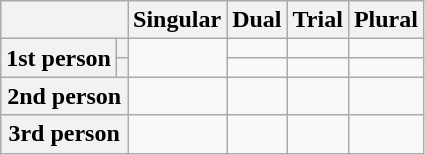<table class="wikitable">
<tr>
<th colspan="2"></th>
<th>Singular</th>
<th>Dual</th>
<th>Trial</th>
<th>Plural</th>
</tr>
<tr>
<th rowspan="2">1st person</th>
<th></th>
<td rowspan="2"></td>
<td></td>
<td></td>
<td></td>
</tr>
<tr>
<th></th>
<td></td>
<td></td>
<td></td>
</tr>
<tr>
<th colspan="2">2nd person</th>
<td></td>
<td></td>
<td></td>
<td></td>
</tr>
<tr>
<th colspan="2">3rd person</th>
<td></td>
<td></td>
<td></td>
<td></td>
</tr>
</table>
